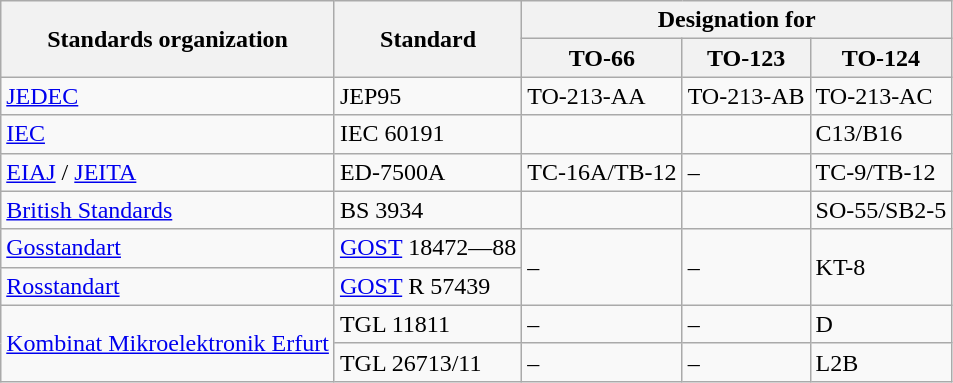<table class="wikitable sortable">
<tr>
<th rowspan=2>Standards organization</th>
<th rowspan=2>Standard</th>
<th colspan=3>Designation for</th>
</tr>
<tr>
<th>TO-66</th>
<th>TO-123</th>
<th>TO-124</th>
</tr>
<tr>
<td><a href='#'>JEDEC</a></td>
<td>JEP95</td>
<td>TO-213-AA</td>
<td>TO-213-AB</td>
<td>TO-213-AC</td>
</tr>
<tr>
<td><a href='#'>IEC</a></td>
<td>IEC 60191</td>
<td></td>
<td></td>
<td>C13/B16</td>
</tr>
<tr>
<td><a href='#'>EIAJ</a> / <a href='#'>JEITA</a></td>
<td>ED-7500A</td>
<td>TC-16A/TB-12</td>
<td>–</td>
<td>TC-9/TB-12</td>
</tr>
<tr>
<td><a href='#'>British Standards</a></td>
<td>BS 3934</td>
<td></td>
<td></td>
<td>SO-55/SB2-5</td>
</tr>
<tr>
<td><a href='#'>Gosstandart</a></td>
<td><a href='#'>GOST</a> 18472—88</td>
<td rowspan=2>–</td>
<td rowspan=2>–</td>
<td rowspan=2>KT-8</td>
</tr>
<tr>
<td><a href='#'>Rosstandart</a></td>
<td><a href='#'>GOST</a> R 57439</td>
</tr>
<tr>
<td rowspan=2><a href='#'>Kombinat Mikroelektronik Erfurt</a></td>
<td>TGL 11811</td>
<td>–</td>
<td>–</td>
<td>D</td>
</tr>
<tr>
<td>TGL 26713/11</td>
<td>–</td>
<td>–</td>
<td>L2B</td>
</tr>
</table>
